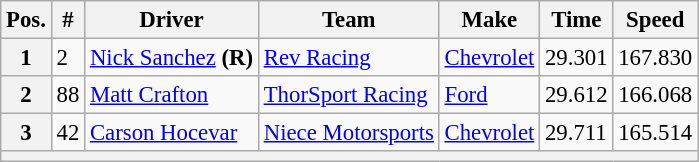<table class="wikitable" style="font-size:95%">
<tr>
<th>Pos.</th>
<th>#</th>
<th>Driver</th>
<th>Team</th>
<th>Make</th>
<th>Time</th>
<th>Speed</th>
</tr>
<tr>
<th>1</th>
<td>2</td>
<td><a href='#'>Nick Sanchez</a> <strong>(R)</strong></td>
<td><a href='#'>Rev Racing</a></td>
<td><a href='#'>Chevrolet</a></td>
<td>29.301</td>
<td>167.830</td>
</tr>
<tr>
<th>2</th>
<td>88</td>
<td><a href='#'>Matt Crafton</a></td>
<td><a href='#'>ThorSport Racing</a></td>
<td><a href='#'>Ford</a></td>
<td>29.612</td>
<td>166.068</td>
</tr>
<tr>
<th>3</th>
<td>42</td>
<td><a href='#'>Carson Hocevar</a></td>
<td><a href='#'>Niece Motorsports</a></td>
<td><a href='#'>Chevrolet</a></td>
<td>29.711</td>
<td>165.514</td>
</tr>
<tr>
<th colspan="7"></th>
</tr>
</table>
